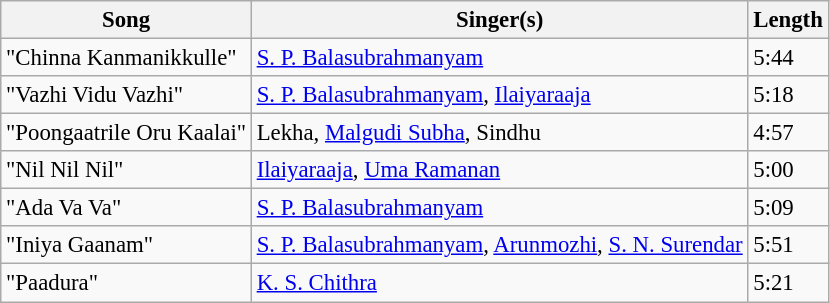<table class="wikitable" style="font-size:95%;">
<tr>
<th>Song</th>
<th>Singer(s)</th>
<th>Length</th>
</tr>
<tr>
<td>"Chinna Kanmanikkulle"</td>
<td><a href='#'>S. P. Balasubrahmanyam</a></td>
<td>5:44</td>
</tr>
<tr>
<td>"Vazhi Vidu Vazhi"</td>
<td><a href='#'>S. P. Balasubrahmanyam</a>, <a href='#'>Ilaiyaraaja</a></td>
<td>5:18</td>
</tr>
<tr>
<td>"Poongaatrile Oru Kaalai"</td>
<td>Lekha, <a href='#'>Malgudi Subha</a>, Sindhu</td>
<td>4:57</td>
</tr>
<tr>
<td>"Nil Nil Nil"</td>
<td><a href='#'>Ilaiyaraaja</a>, <a href='#'>Uma Ramanan</a></td>
<td>5:00</td>
</tr>
<tr>
<td>"Ada Va Va"</td>
<td><a href='#'>S. P. Balasubrahmanyam</a></td>
<td>5:09</td>
</tr>
<tr>
<td>"Iniya Gaanam"</td>
<td><a href='#'>S. P. Balasubrahmanyam</a>, <a href='#'>Arunmozhi</a>, <a href='#'>S. N. Surendar</a></td>
<td>5:51</td>
</tr>
<tr>
<td>"Paadura"</td>
<td><a href='#'>K. S. Chithra</a></td>
<td>5:21</td>
</tr>
</table>
